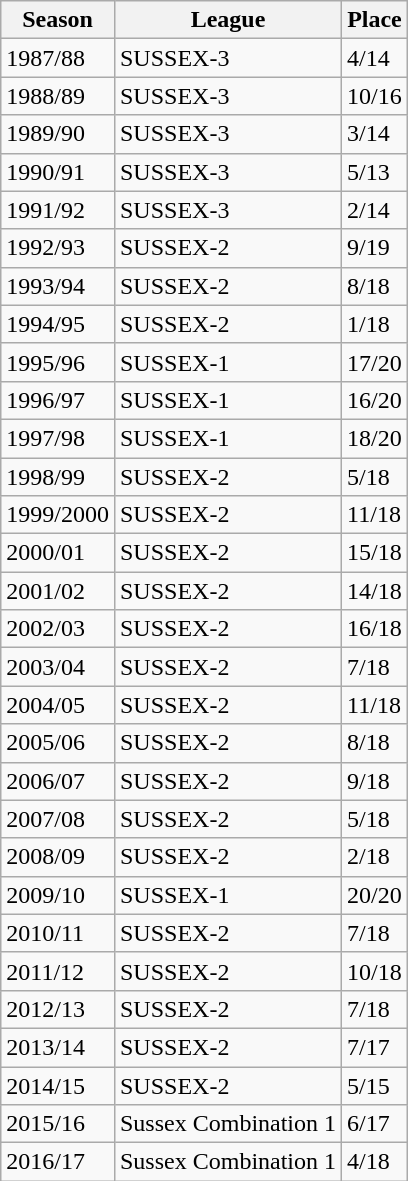<table class="wikitable">
<tr>
<th>Season</th>
<th>League</th>
<th>Place</th>
</tr>
<tr>
<td>1987/88</td>
<td>SUSSEX-3</td>
<td>4/14</td>
</tr>
<tr>
<td>1988/89</td>
<td>SUSSEX-3</td>
<td>10/16</td>
</tr>
<tr>
<td>1989/90</td>
<td>SUSSEX-3</td>
<td>3/14</td>
</tr>
<tr>
<td>1990/91</td>
<td>SUSSEX-3</td>
<td>5/13</td>
</tr>
<tr>
<td>1991/92</td>
<td>SUSSEX-3</td>
<td>2/14</td>
</tr>
<tr>
<td>1992/93</td>
<td>SUSSEX-2</td>
<td>9/19</td>
</tr>
<tr>
<td>1993/94</td>
<td>SUSSEX-2</td>
<td>8/18</td>
</tr>
<tr>
<td>1994/95</td>
<td>SUSSEX-2</td>
<td>1/18</td>
</tr>
<tr>
<td>1995/96</td>
<td>SUSSEX-1</td>
<td>17/20</td>
</tr>
<tr>
<td>1996/97</td>
<td>SUSSEX-1</td>
<td>16/20</td>
</tr>
<tr>
<td>1997/98</td>
<td>SUSSEX-1</td>
<td>18/20</td>
</tr>
<tr>
<td>1998/99</td>
<td>SUSSEX-2</td>
<td>5/18</td>
</tr>
<tr>
<td>1999/2000</td>
<td>SUSSEX-2</td>
<td>11/18</td>
</tr>
<tr>
<td>2000/01</td>
<td>SUSSEX-2</td>
<td>15/18</td>
</tr>
<tr>
<td>2001/02</td>
<td>SUSSEX-2</td>
<td>14/18</td>
</tr>
<tr>
<td>2002/03</td>
<td>SUSSEX-2</td>
<td>16/18</td>
</tr>
<tr>
<td>2003/04</td>
<td>SUSSEX-2</td>
<td>7/18</td>
</tr>
<tr>
<td>2004/05</td>
<td>SUSSEX-2</td>
<td>11/18</td>
</tr>
<tr>
<td>2005/06</td>
<td>SUSSEX-2</td>
<td>8/18</td>
</tr>
<tr>
<td>2006/07</td>
<td>SUSSEX-2</td>
<td>9/18</td>
</tr>
<tr>
<td>2007/08</td>
<td>SUSSEX-2</td>
<td>5/18</td>
</tr>
<tr>
<td>2008/09</td>
<td>SUSSEX-2</td>
<td>2/18</td>
</tr>
<tr>
<td>2009/10</td>
<td>SUSSEX-1</td>
<td>20/20</td>
</tr>
<tr>
<td>2010/11</td>
<td>SUSSEX-2</td>
<td>7/18</td>
</tr>
<tr>
<td>2011/12</td>
<td>SUSSEX-2</td>
<td>10/18</td>
</tr>
<tr>
<td>2012/13</td>
<td>SUSSEX-2</td>
<td>7/18</td>
</tr>
<tr>
<td>2013/14</td>
<td>SUSSEX-2</td>
<td>7/17</td>
</tr>
<tr>
<td>2014/15</td>
<td>SUSSEX-2</td>
<td>5/15</td>
</tr>
<tr>
<td>2015/16</td>
<td>Sussex Combination 1</td>
<td>6/17</td>
</tr>
<tr>
<td>2016/17</td>
<td>Sussex Combination 1</td>
<td>4/18</td>
</tr>
</table>
